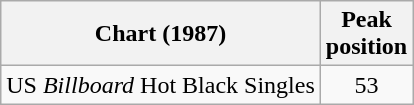<table class="wikitable sortable">
<tr>
<th>Chart (1987)</th>
<th>Peak<br>position</th>
</tr>
<tr>
<td>US <em>Billboard</em> Hot Black Singles</td>
<td style="text-align:center;">53</td>
</tr>
</table>
